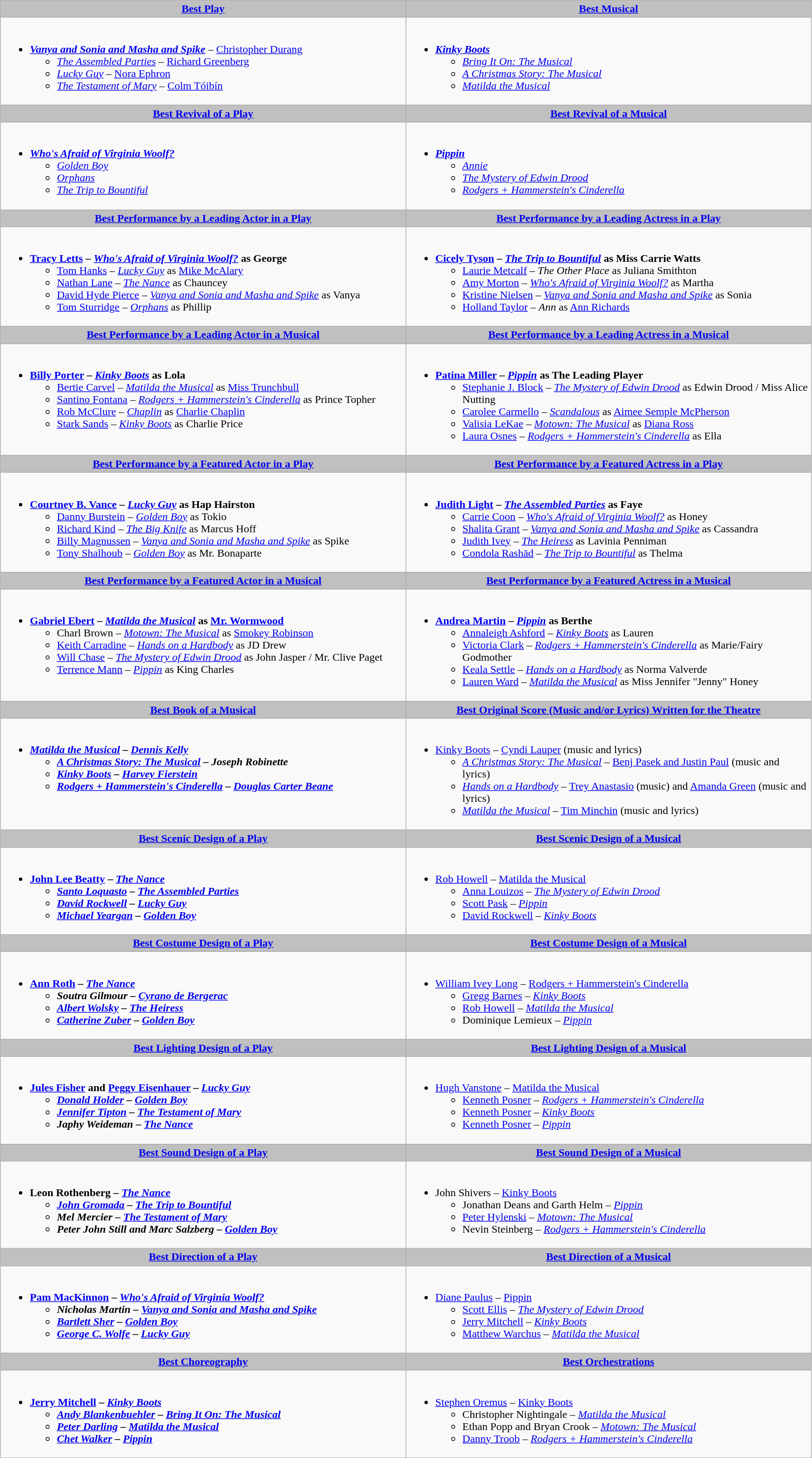<table class=wikitable width="95%">
<tr>
<th style="background:#C0C0C0;" ! width="50%"><a href='#'>Best Play</a></th>
<th style="background:#C0C0C0;" ! width="50%"><a href='#'>Best Musical</a></th>
</tr>
<tr>
<td valign="top"><br><ul><li><strong><em><a href='#'>Vanya and Sonia and Masha and Spike</a></em></strong> – <a href='#'>Christopher Durang</a><ul><li><em><a href='#'>The Assembled Parties</a></em> – <a href='#'>Richard Greenberg</a></li><li><em><a href='#'>Lucky Guy</a></em> – <a href='#'>Nora Ephron</a></li><li><em><a href='#'>The Testament of Mary</a></em> – <a href='#'>Colm Tóibín</a></li></ul></li></ul></td>
<td valign="top"><br><ul><li><strong><em><a href='#'>Kinky Boots</a></em></strong><ul><li><em><a href='#'>Bring It On: The Musical</a></em></li><li><em><a href='#'>A Christmas Story: The Musical</a></em></li><li><em><a href='#'>Matilda the Musical</a></em></li></ul></li></ul></td>
</tr>
<tr>
<th style="background:#C0C0C0;" ! style="width="50%"><a href='#'>Best Revival of a Play</a></th>
<th style="background:#C0C0C0;" ! style="width="50%"><a href='#'>Best Revival of a Musical</a></th>
</tr>
<tr>
<td valign="top"><br><ul><li><strong><em><a href='#'>Who's Afraid of Virginia Woolf?</a></em></strong><ul><li><em><a href='#'>Golden Boy</a></em></li><li><em><a href='#'>Orphans</a></em></li><li><em><a href='#'>The Trip to Bountiful</a></em></li></ul></li></ul></td>
<td valign="top"><br><ul><li><strong><em><a href='#'>Pippin</a></em></strong><ul><li><em><a href='#'>Annie</a></em></li><li><em><a href='#'>The Mystery of Edwin Drood</a></em></li><li><em><a href='#'>Rodgers + Hammerstein's Cinderella</a></em></li></ul></li></ul></td>
</tr>
<tr>
<th style="background:#C0C0C0;" ! style="width="50%"><a href='#'>Best Performance by a Leading Actor in a Play</a></th>
<th style="background:#C0C0C0;" ! style="width="50%"><a href='#'>Best Performance by a Leading Actress in a Play</a></th>
</tr>
<tr>
<td valign="top"><br><ul><li><strong><a href='#'>Tracy Letts</a> – <em><a href='#'>Who's Afraid of Virginia Woolf?</a></em> as George</strong><ul><li><a href='#'>Tom Hanks</a> – <em><a href='#'>Lucky Guy</a></em> as <a href='#'>Mike McAlary</a></li><li><a href='#'>Nathan Lane</a> – <em><a href='#'>The Nance</a></em> as Chauncey</li><li><a href='#'>David Hyde Pierce</a> – <em><a href='#'>Vanya and Sonia and Masha and Spike</a></em> as Vanya</li><li><a href='#'>Tom Sturridge</a> – <em><a href='#'>Orphans</a></em> as Phillip</li></ul></li></ul></td>
<td valign="top"><br><ul><li><strong><a href='#'>Cicely Tyson</a> – <em><a href='#'>The Trip to Bountiful</a></em> as Miss Carrie Watts</strong><ul><li><a href='#'>Laurie Metcalf</a> – <em>The Other Place</em> as Juliana Smithton</li><li><a href='#'>Amy Morton</a> – <em><a href='#'>Who's Afraid of Virginia Woolf?</a></em> as Martha</li><li><a href='#'>Kristine Nielsen</a> – <em><a href='#'>Vanya and Sonia and Masha and Spike</a></em> as Sonia</li><li><a href='#'>Holland Taylor</a> – <em>Ann</em> as <a href='#'>Ann Richards</a></li></ul></li></ul></td>
</tr>
<tr>
<th style="background:#C0C0C0;" ! style="width="50%"><a href='#'>Best Performance by a Leading Actor in a Musical</a></th>
<th style="background:#C0C0C0;" ! style="width="50%"><a href='#'>Best Performance by a Leading Actress in a Musical</a></th>
</tr>
<tr>
<td valign="top"><br><ul><li><strong><a href='#'>Billy Porter</a> – <em><a href='#'>Kinky Boots</a></em> as Lola</strong><ul><li><a href='#'>Bertie Carvel</a> – <em><a href='#'>Matilda the Musical</a></em> as <a href='#'>Miss Trunchbull</a></li><li><a href='#'>Santino Fontana</a> – <em><a href='#'>Rodgers + Hammerstein's Cinderella</a></em> as Prince Topher</li><li><a href='#'>Rob McClure</a> – <em><a href='#'>Chaplin</a></em> as <a href='#'>Charlie Chaplin</a></li><li><a href='#'>Stark Sands</a> – <em><a href='#'>Kinky Boots</a></em> as Charlie Price</li></ul></li></ul></td>
<td valign="top"><br><ul><li><strong><a href='#'>Patina Miller</a> – <em><a href='#'>Pippin</a></em> as The Leading Player </strong><ul><li><a href='#'>Stephanie J. Block</a> – <em><a href='#'>The Mystery of Edwin Drood</a></em> as Edwin Drood / Miss Alice Nutting</li><li><a href='#'>Carolee Carmello</a> – <em><a href='#'>Scandalous</a></em> as <a href='#'>Aimee Semple McPherson</a></li><li><a href='#'>Valisia LeKae</a> – <em><a href='#'>Motown: The Musical</a></em> as <a href='#'>Diana Ross</a></li><li><a href='#'>Laura Osnes</a> – <em><a href='#'>Rodgers + Hammerstein's Cinderella</a></em> as Ella</li></ul></li></ul></td>
</tr>
<tr>
<th style="background:#C0C0C0;" ! style="width="50%"><a href='#'>Best Performance by a Featured Actor in a Play</a></th>
<th style="background:#C0C0C0;" ! style="width="50%"><a href='#'>Best Performance by a Featured Actress in a Play</a></th>
</tr>
<tr>
<td valign="top"><br><ul><li><strong><a href='#'>Courtney B. Vance</a> – <em><a href='#'>Lucky Guy</a></em> as Hap Hairston</strong><ul><li><a href='#'>Danny Burstein</a> – <em><a href='#'>Golden Boy</a></em> as Tokio</li><li><a href='#'>Richard Kind</a> – <em><a href='#'>The Big Knife</a></em> as Marcus Hoff</li><li><a href='#'>Billy Magnussen</a> – <em><a href='#'>Vanya and Sonia and Masha and Spike</a></em> as Spike</li><li><a href='#'>Tony Shalhoub</a> – <em><a href='#'>Golden Boy</a></em> as Mr. Bonaparte</li></ul></li></ul></td>
<td valign="top"><br><ul><li><strong><a href='#'>Judith Light</a> – <em><a href='#'>The Assembled Parties</a></em> as Faye</strong><ul><li><a href='#'>Carrie Coon</a> – <em><a href='#'>Who's Afraid of Virginia Woolf?</a></em> as Honey</li><li><a href='#'>Shalita Grant</a> – <em><a href='#'>Vanya and Sonia and Masha and Spike</a></em> as Cassandra</li><li><a href='#'>Judith Ivey</a> – <em><a href='#'>The Heiress</a></em> as Lavinia Penniman</li><li><a href='#'>Condola Rashād</a> – <em><a href='#'>The Trip to Bountiful</a></em> as Thelma</li></ul></li></ul></td>
</tr>
<tr>
<th style="background:#C0C0C0;" ! style="width="50%"><a href='#'>Best Performance by a Featured Actor in a Musical</a></th>
<th style="background:#C0C0C0;" ! style="width="50%"><a href='#'>Best Performance by a Featured Actress in a Musical</a></th>
</tr>
<tr>
<td valign="top"><br><ul><li><strong><a href='#'>Gabriel Ebert</a> – <em><a href='#'>Matilda the Musical</a></em> as <a href='#'>Mr. Wormwood</a></strong><ul><li>Charl Brown – <em><a href='#'>Motown: The Musical</a></em> as <a href='#'>Smokey Robinson</a></li><li><a href='#'>Keith Carradine</a> – <em><a href='#'>Hands on a Hardbody</a></em> as JD Drew</li><li><a href='#'>Will Chase</a> – <em><a href='#'>The Mystery of Edwin Drood</a></em> as John Jasper / Mr. Clive Paget</li><li><a href='#'>Terrence Mann</a> – <em><a href='#'>Pippin</a></em> as King Charles</li></ul></li></ul></td>
<td valign="top"><br><ul><li><strong><a href='#'>Andrea Martin</a> – <em><a href='#'>Pippin</a></em> as Berthe</strong><ul><li><a href='#'>Annaleigh Ashford</a> – <em><a href='#'>Kinky Boots</a></em> as Lauren</li><li><a href='#'>Victoria Clark</a> – <em><a href='#'>Rodgers + Hammerstein's Cinderella</a></em> as Marie/Fairy Godmother</li><li><a href='#'>Keala Settle</a> – <em><a href='#'>Hands on a Hardbody</a></em> as Norma Valverde</li><li><a href='#'>Lauren Ward</a> – <em><a href='#'>Matilda the Musical</a></em> as Miss Jennifer "Jenny" Honey</li></ul></li></ul></td>
</tr>
<tr>
<th style="background:#C0C0C0;" ! style="width="50%"><a href='#'>Best Book of a Musical</a></th>
<th style="background:#C0C0C0;" ! style="width="50%"><a href='#'>Best Original Score (Music and/or Lyrics) Written for the Theatre</a></th>
</tr>
<tr>
<td valign="top"><br><ul><li><strong><em><a href='#'>Matilda the Musical</a><em> – <a href='#'>Dennis Kelly</a><strong><ul><li></em><a href='#'>A Christmas Story: The Musical</a><em> – Joseph Robinette</li><li></em><a href='#'>Kinky Boots</a><em> – <a href='#'>Harvey Fierstein</a></li><li></em><a href='#'>Rodgers + Hammerstein's Cinderella</a><em> – <a href='#'>Douglas Carter Beane</a></li></ul></li></ul></td>
<td valign="top"><br><ul><li></em></strong><a href='#'>Kinky Boots</a></em> – <a href='#'>Cyndi Lauper</a> (music and lyrics)</strong><ul><li><em><a href='#'>A Christmas Story: The Musical</a></em> – <a href='#'>Benj Pasek and Justin Paul</a> (music and lyrics)</li><li><em><a href='#'>Hands on a Hardbody</a></em> – <a href='#'>Trey Anastasio</a> (music) and <a href='#'>Amanda Green</a> (music and lyrics)</li><li><em><a href='#'>Matilda the Musical</a></em> – <a href='#'>Tim Minchin</a> (music and lyrics)</li></ul></li></ul></td>
</tr>
<tr>
<th style="background:#C0C0C0;" ! style="width="50%"><a href='#'>Best Scenic Design of a Play</a></th>
<th style="background:#C0C0C0;" ! style="width="50%"><a href='#'>Best Scenic Design of a Musical</a></th>
</tr>
<tr>
<td valign="top"><br><ul><li><strong><a href='#'>John Lee Beatty</a> – <em><a href='#'>The Nance</a><strong><em><ul><li><a href='#'>Santo Loquasto</a> – </em><a href='#'>The Assembled Parties</a><em></li><li><a href='#'>David Rockwell</a> – </em><a href='#'>Lucky Guy</a><em></li><li><a href='#'>Michael Yeargan</a> – </em><a href='#'>Golden Boy</a><em></li></ul></li></ul></td>
<td valign="top"><br><ul><li></strong><a href='#'>Rob Howell</a> – </em><a href='#'>Matilda the Musical</a></em></strong><ul><li><a href='#'>Anna Louizos</a> – <em><a href='#'>The Mystery of Edwin Drood</a></em></li><li><a href='#'>Scott Pask</a> – <em><a href='#'>Pippin</a></em></li><li><a href='#'>David Rockwell</a> – <em><a href='#'>Kinky Boots</a></em></li></ul></li></ul></td>
</tr>
<tr>
<th style="background:#C0C0C0;" ! style="width="50%"><a href='#'>Best Costume Design of a Play</a></th>
<th style="background:#C0C0C0;" ! style="width="50%"><a href='#'>Best Costume Design of a Musical</a></th>
</tr>
<tr>
<td valign="top"><br><ul><li><strong><a href='#'>Ann Roth</a> – <em><a href='#'>The Nance</a><strong><em><ul><li>Soutra Gilmour – </em><a href='#'>Cyrano de Bergerac</a><em></li><li><a href='#'>Albert Wolsky</a> – </em><a href='#'>The Heiress</a><em></li><li><a href='#'>Catherine Zuber</a> – </em><a href='#'>Golden Boy</a><em></li></ul></li></ul></td>
<td valign="top"><br><ul><li></strong><a href='#'>William Ivey Long</a> – </em><a href='#'>Rodgers + Hammerstein's Cinderella</a></em></strong><ul><li><a href='#'>Gregg Barnes</a> – <em><a href='#'>Kinky Boots</a></em></li><li><a href='#'>Rob Howell</a> – <em><a href='#'>Matilda the Musical</a></em></li><li>Dominique Lemieux – <em><a href='#'>Pippin</a></em></li></ul></li></ul></td>
</tr>
<tr>
<th style="background:#C0C0C0;" ! style="width="50%"><a href='#'>Best Lighting Design of a Play</a></th>
<th style="background:#C0C0C0;" ! style="width="50%"><a href='#'>Best Lighting Design of a Musical</a></th>
</tr>
<tr>
<td valign="top"><br><ul><li><strong><a href='#'>Jules Fisher</a> and <a href='#'>Peggy Eisenhauer</a> – <em><a href='#'>Lucky Guy</a><strong><em><ul><li><a href='#'>Donald Holder</a> – </em><a href='#'>Golden Boy</a><em></li><li><a href='#'>Jennifer Tipton</a> – </em><a href='#'>The Testament of Mary</a><em></li><li>Japhy Weideman – </em><a href='#'>The Nance</a><em></li></ul></li></ul></td>
<td valign="top"><br><ul><li></strong><a href='#'>Hugh Vanstone</a> – </em><a href='#'>Matilda the Musical</a></em></strong><ul><li><a href='#'>Kenneth Posner</a> – <em><a href='#'>Rodgers + Hammerstein's Cinderella</a></em></li><li><a href='#'>Kenneth Posner</a> – <em><a href='#'>Kinky Boots</a></em></li><li><a href='#'>Kenneth Posner</a> – <em><a href='#'>Pippin</a></em></li></ul></li></ul></td>
</tr>
<tr>
<th style="background:#C0C0C0;" ! style="width="50%"><a href='#'>Best Sound Design of a Play</a></th>
<th style="background:#C0C0C0;" ! style="width="50%"><a href='#'>Best Sound Design of a Musical</a></th>
</tr>
<tr>
<td valign="top"><br><ul><li><strong>Leon Rothenberg – <em><a href='#'>The Nance</a><strong><em><ul><li><a href='#'>John Gromada</a> – </em><a href='#'>The Trip to Bountiful</a><em></li><li>Mel Mercier – </em><a href='#'>The Testament of Mary</a><em></li><li>Peter John Still and Marc Salzberg – </em><a href='#'>Golden Boy</a><em></li></ul></li></ul></td>
<td valign="top"><br><ul><li></strong>John Shivers – </em><a href='#'>Kinky Boots</a></em></strong><ul><li>Jonathan Deans and Garth Helm – <em><a href='#'>Pippin</a></em></li><li><a href='#'>Peter Hylenski</a> – <em><a href='#'>Motown: The Musical</a></em></li><li>Nevin Steinberg – <em><a href='#'>Rodgers + Hammerstein's Cinderella</a></em></li></ul></li></ul></td>
</tr>
<tr>
<th style="background:#C0C0C0;" ! style="width="50%"><a href='#'>Best Direction of a Play</a></th>
<th style="background:#C0C0C0;" ! style="width="50%"><a href='#'>Best Direction of a Musical</a></th>
</tr>
<tr>
<td valign="top"><br><ul><li><strong><a href='#'>Pam MacKinnon</a> – <em><a href='#'>Who's Afraid of Virginia Woolf?</a><strong><em><ul><li>Nicholas Martin – </em><a href='#'>Vanya and Sonia and Masha and Spike</a><em></li><li><a href='#'>Bartlett Sher</a> – </em><a href='#'>Golden Boy</a><em></li><li><a href='#'>George C. Wolfe</a> – </em><a href='#'>Lucky Guy</a><em></li></ul></li></ul></td>
<td valign="top"><br><ul><li></strong><a href='#'>Diane Paulus</a> – </em><a href='#'>Pippin</a></em></strong><ul><li><a href='#'>Scott Ellis</a> – <em><a href='#'>The Mystery of Edwin Drood</a></em></li><li><a href='#'>Jerry Mitchell</a> – <em><a href='#'>Kinky Boots</a></em></li><li><a href='#'>Matthew Warchus</a> – <em><a href='#'>Matilda the Musical</a></em></li></ul></li></ul></td>
</tr>
<tr>
<th style="background:#C0C0C0;" ! style="width="50%"><a href='#'>Best Choreography</a></th>
<th style="background:#C0C0C0;" ! style="width="50%"><a href='#'>Best Orchestrations</a></th>
</tr>
<tr>
<td valign="top"><br><ul><li><strong><a href='#'>Jerry Mitchell</a> – <em><a href='#'>Kinky Boots</a><strong><em><ul><li><a href='#'>Andy Blankenbuehler</a> – </em><a href='#'>Bring It On: The Musical</a><em></li><li><a href='#'>Peter Darling</a> – </em><a href='#'>Matilda the Musical</a><em></li><li><a href='#'>Chet Walker</a> – </em><a href='#'>Pippin</a><em></li></ul></li></ul></td>
<td valign="top"><br><ul><li></strong><a href='#'>Stephen Oremus</a> – </em><a href='#'>Kinky Boots</a></em></strong><ul><li>Christopher Nightingale – <em><a href='#'>Matilda the Musical</a></em></li><li>Ethan Popp and Bryan Crook – <em><a href='#'>Motown: The Musical</a></em></li><li><a href='#'>Danny Troob</a> –  <em><a href='#'>Rodgers + Hammerstein's Cinderella</a></em></li></ul></li></ul></td>
</tr>
</table>
